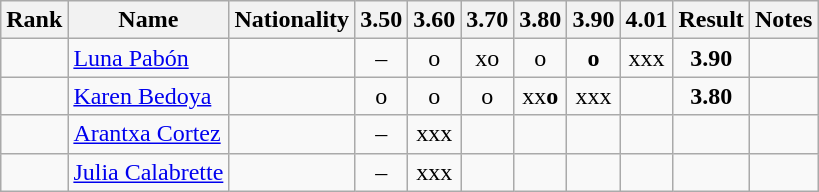<table class="wikitable sortable" style="text-align:center">
<tr>
<th>Rank</th>
<th>Name</th>
<th>Nationality</th>
<th>3.50</th>
<th>3.60</th>
<th>3.70</th>
<th>3.80</th>
<th>3.90</th>
<th>4.01</th>
<th>Result</th>
<th>Notes</th>
</tr>
<tr>
<td></td>
<td align=left><a href='#'>Luna Pabón</a></td>
<td align=left></td>
<td>–</td>
<td>o</td>
<td>xo</td>
<td>o</td>
<td><strong>o</strong></td>
<td>xxx</td>
<td><strong>3.90</strong></td>
<td></td>
</tr>
<tr>
<td></td>
<td align=left><a href='#'>Karen Bedoya</a></td>
<td align=left></td>
<td>o</td>
<td>o</td>
<td>o</td>
<td>xx<strong>o</strong></td>
<td>xxx</td>
<td></td>
<td><strong>3.80</strong></td>
<td></td>
</tr>
<tr>
<td></td>
<td align=left><a href='#'>Arantxa Cortez</a></td>
<td align=left></td>
<td>–</td>
<td>xxx</td>
<td></td>
<td></td>
<td></td>
<td></td>
<td></td>
<td></td>
</tr>
<tr>
<td></td>
<td align=left><a href='#'>Julia Calabrette</a></td>
<td align=left></td>
<td>–</td>
<td>xxx</td>
<td></td>
<td></td>
<td></td>
<td></td>
<td></td>
<td></td>
</tr>
</table>
